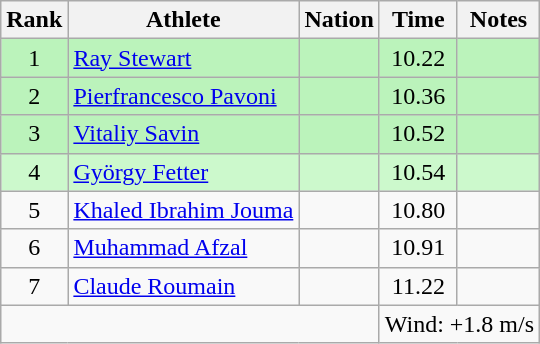<table class="wikitable sortable" style="text-align:center">
<tr>
<th>Rank</th>
<th>Athlete</th>
<th>Nation</th>
<th>Time</th>
<th>Notes</th>
</tr>
<tr style="background:#bbf3bb;">
<td>1</td>
<td align=left><a href='#'>Ray Stewart</a></td>
<td align=left></td>
<td>10.22</td>
<td></td>
</tr>
<tr style="background:#bbf3bb;">
<td>2</td>
<td align=left><a href='#'>Pierfrancesco Pavoni</a></td>
<td align=left></td>
<td>10.36</td>
<td></td>
</tr>
<tr style="background:#bbf3bb;">
<td>3</td>
<td align=left><a href='#'>Vitaliy Savin</a></td>
<td align=left></td>
<td>10.52</td>
<td></td>
</tr>
<tr style="background:#ccf9cc;">
<td>4</td>
<td align=left><a href='#'>György Fetter</a></td>
<td align=left></td>
<td>10.54</td>
<td></td>
</tr>
<tr>
<td>5</td>
<td align=left><a href='#'>Khaled Ibrahim Jouma</a></td>
<td align=left></td>
<td>10.80</td>
<td></td>
</tr>
<tr>
<td>6</td>
<td align=left><a href='#'>Muhammad Afzal</a></td>
<td align=left></td>
<td>10.91</td>
<td></td>
</tr>
<tr>
<td>7</td>
<td align=left><a href='#'>Claude Roumain</a></td>
<td align=left></td>
<td>11.22</td>
<td></td>
</tr>
<tr class="sortbottom">
<td colspan=3></td>
<td colspan="3" style="text-align:left;">Wind: +1.8 m/s</td>
</tr>
</table>
